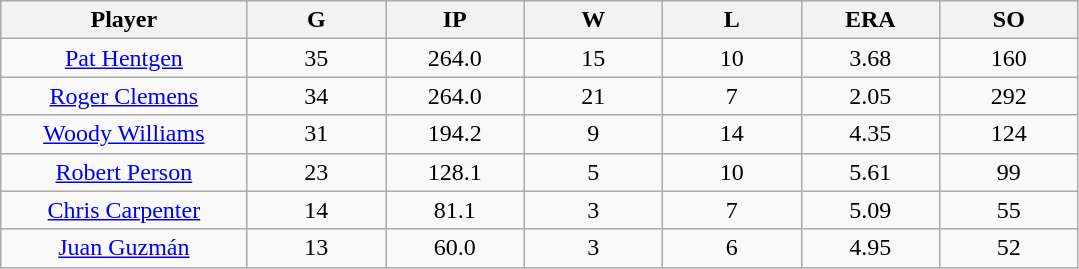<table class="wikitable sortable">
<tr>
<th bgcolor="#DDDDFF" width="16%">Player</th>
<th bgcolor="#DDDDFF" width="9%">G</th>
<th bgcolor="#DDDDFF" width="9%">IP</th>
<th bgcolor="#DDDDFF" width="9%">W</th>
<th bgcolor="#DDDDFF" width="9%">L</th>
<th bgcolor="#DDDDFF" width="9%">ERA</th>
<th bgcolor="#DDDDFF" width="9%">SO</th>
</tr>
<tr align=center>
<td><a href='#'>Pat Hentgen</a></td>
<td>35</td>
<td>264.0</td>
<td>15</td>
<td>10</td>
<td>3.68</td>
<td>160</td>
</tr>
<tr align=center>
<td><a href='#'>Roger Clemens</a></td>
<td>34</td>
<td>264.0</td>
<td>21</td>
<td>7</td>
<td>2.05</td>
<td>292</td>
</tr>
<tr align=center>
<td><a href='#'>Woody Williams</a></td>
<td>31</td>
<td>194.2</td>
<td>9</td>
<td>14</td>
<td>4.35</td>
<td>124</td>
</tr>
<tr align=center>
<td><a href='#'>Robert Person</a></td>
<td>23</td>
<td>128.1</td>
<td>5</td>
<td>10</td>
<td>5.61</td>
<td>99</td>
</tr>
<tr align=center>
<td><a href='#'>Chris Carpenter</a></td>
<td>14</td>
<td>81.1</td>
<td>3</td>
<td>7</td>
<td>5.09</td>
<td>55</td>
</tr>
<tr align=center>
<td><a href='#'>Juan Guzmán</a></td>
<td>13</td>
<td>60.0</td>
<td>3</td>
<td>6</td>
<td>4.95</td>
<td>52</td>
</tr>
</table>
